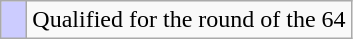<table class=wikitable>
<tr>
<td width=10px style="background-color:#ccccff;"></td>
<td>Qualified for the round of the 64</td>
</tr>
</table>
